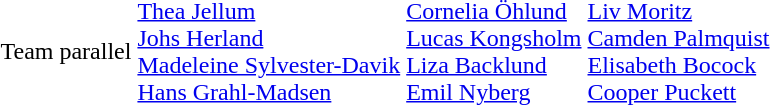<table>
<tr>
<td>Team parallel</td>
<td><a href='#'>Thea Jellum</a><br><a href='#'>Johs Herland</a><br><a href='#'>Madeleine Sylvester-Davik</a><br><a href='#'>Hans Grahl-Madsen</a><br></td>
<td><a href='#'>Cornelia Öhlund</a><br><a href='#'>Lucas Kongsholm</a><br><a href='#'>Liza Backlund</a><br><a href='#'>Emil Nyberg</a><br></td>
<td><a href='#'>Liv Moritz</a><br><a href='#'>Camden Palmquist</a><br><a href='#'>Elisabeth Bocock</a><br><a href='#'>Cooper Puckett</a><br></td>
</tr>
</table>
